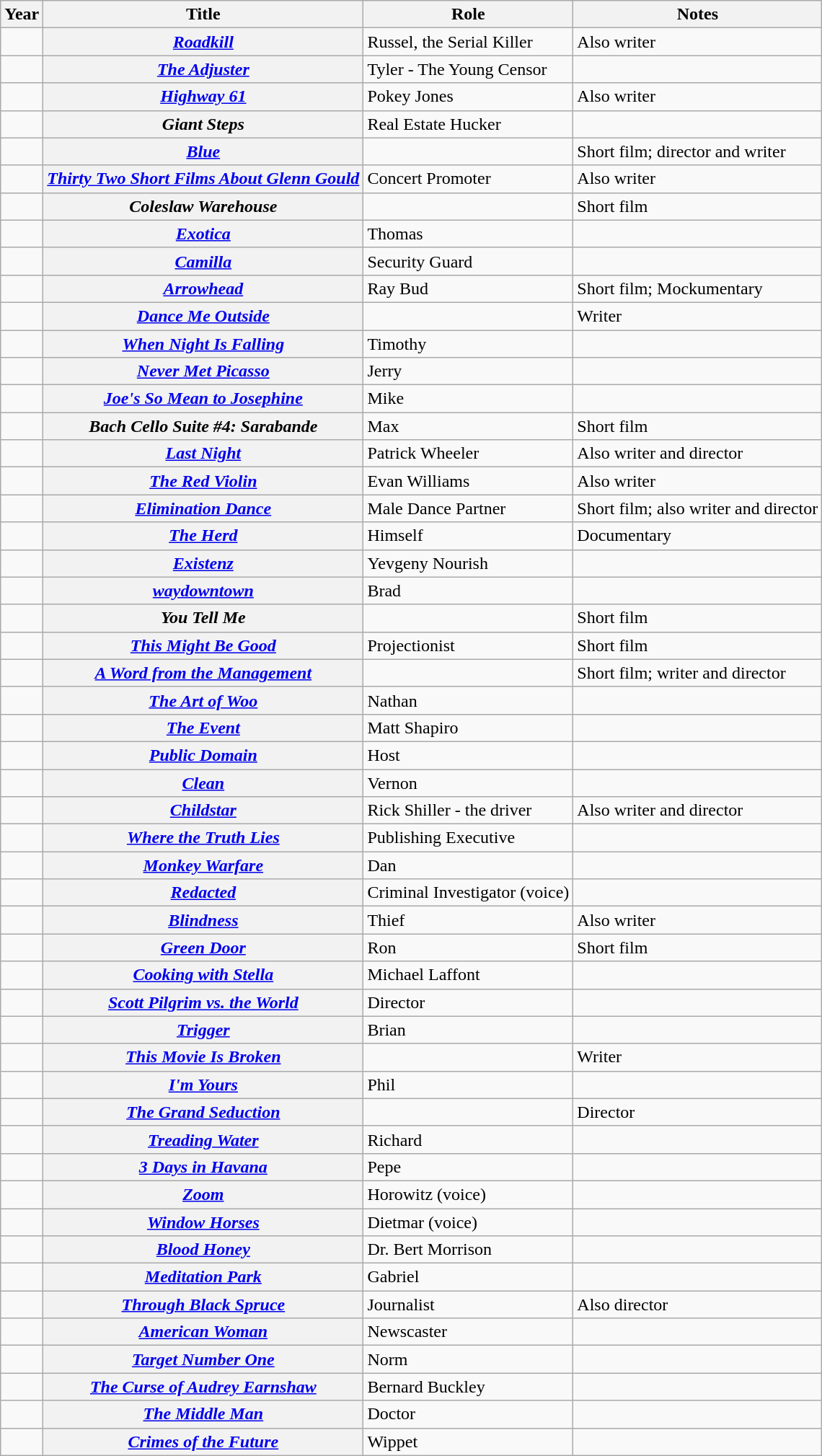<table class="wikitable sortable plainrowheaders" style="margin-right: 0;">
<tr>
<th scope="col">Year</th>
<th scope="col">Title</th>
<th scope="col">Role</th>
<th scope="col" class="unsortable">Notes</th>
</tr>
<tr>
<td></td>
<th scope="row"><em><a href='#'>Roadkill</a></em></th>
<td>Russel, the Serial Killer</td>
<td>Also writer</td>
</tr>
<tr>
<td></td>
<th scope="row" data-sort-value="Adjuster, The"><em><a href='#'>The Adjuster</a></em></th>
<td>Tyler - The Young Censor</td>
<td></td>
</tr>
<tr>
<td></td>
<th scope="row"><em><a href='#'>Highway 61</a></em></th>
<td>Pokey Jones</td>
<td>Also writer</td>
</tr>
<tr>
<td></td>
<th scope="row"><em>Giant Steps</em></th>
<td>Real Estate Hucker</td>
<td></td>
</tr>
<tr>
<td></td>
<th scope="row"><em><a href='#'>Blue</a></em></th>
<td></td>
<td>Short film; director and writer</td>
</tr>
<tr>
<td></td>
<th scope="row"><em><a href='#'>Thirty Two Short Films About Glenn Gould</a></em></th>
<td>Concert Promoter</td>
<td>Also writer</td>
</tr>
<tr>
<td></td>
<th scope="row"><em>Coleslaw Warehouse</em></th>
<td></td>
<td>Short film</td>
</tr>
<tr>
<td></td>
<th scope="row"><em><a href='#'>Exotica</a></em></th>
<td>Thomas</td>
<td></td>
</tr>
<tr>
<td></td>
<th scope="row"><em><a href='#'>Camilla</a></em></th>
<td>Security Guard</td>
<td></td>
</tr>
<tr>
<td></td>
<th scope="row"><em><a href='#'>Arrowhead</a></em></th>
<td>Ray Bud</td>
<td>Short film; Mockumentary</td>
</tr>
<tr>
<td></td>
<th scope="row"><em><a href='#'>Dance Me Outside</a></em></th>
<td></td>
<td>Writer</td>
</tr>
<tr>
<td></td>
<th scope="row"><em><a href='#'>When Night Is Falling</a></em></th>
<td>Timothy</td>
<td></td>
</tr>
<tr>
<td></td>
<th scope="row"><em><a href='#'>Never Met Picasso</a></em></th>
<td>Jerry</td>
<td></td>
</tr>
<tr>
<td></td>
<th scope="row"><em><a href='#'>Joe's So Mean to Josephine</a></em></th>
<td>Mike</td>
<td></td>
</tr>
<tr>
<td></td>
<th scope="row"><em>Bach Cello Suite #4: Sarabande</em></th>
<td>Max</td>
<td>Short film</td>
</tr>
<tr>
<td></td>
<th scope="row"><em><a href='#'>Last Night</a></em></th>
<td>Patrick Wheeler</td>
<td>Also writer and director</td>
</tr>
<tr>
<td></td>
<th scope="row" data-sort-value="Red Violin, The"><em><a href='#'>The Red Violin</a></em></th>
<td>Evan Williams</td>
<td>Also writer</td>
</tr>
<tr>
<td></td>
<th scope="row"><em><a href='#'>Elimination Dance</a></em></th>
<td>Male Dance Partner</td>
<td>Short film; also writer and director</td>
</tr>
<tr>
<td></td>
<th scope="row" data-sort-value="Herd, The"><em><a href='#'>The Herd</a></em></th>
<td>Himself</td>
<td>Documentary</td>
</tr>
<tr>
<td></td>
<th scope="row"><em><a href='#'>Existenz</a></em></th>
<td>Yevgeny Nourish</td>
<td></td>
</tr>
<tr>
<td></td>
<th scope="row"><em><a href='#'>waydowntown</a></em></th>
<td>Brad</td>
<td></td>
</tr>
<tr>
<td></td>
<th scope="row"><em>You Tell Me</em></th>
<td></td>
<td>Short film</td>
</tr>
<tr>
<td></td>
<th scope="row"><em><a href='#'>This Might Be Good</a></em></th>
<td>Projectionist</td>
<td>Short film</td>
</tr>
<tr>
<td></td>
<th scope="row" data-sort-value="Word from the Management, A"><em><a href='#'>A Word from the Management</a></em></th>
<td></td>
<td>Short film; writer and director</td>
</tr>
<tr>
<td></td>
<th scope="row" data-sort-value="Art of Woo, The"><em><a href='#'>The Art of Woo</a></em></th>
<td>Nathan</td>
<td></td>
</tr>
<tr>
<td></td>
<th scope="row" data-sort-value="Event, The"><em><a href='#'>The Event</a></em></th>
<td>Matt Shapiro</td>
<td></td>
</tr>
<tr>
<td></td>
<th scope="row"><em><a href='#'>Public Domain</a></em></th>
<td>Host</td>
<td></td>
</tr>
<tr>
<td></td>
<th scope="row"><em><a href='#'>Clean</a></em></th>
<td>Vernon</td>
<td></td>
</tr>
<tr>
<td></td>
<th scope="row"><em><a href='#'>Childstar</a></em></th>
<td>Rick Shiller - the driver</td>
<td>Also writer and director</td>
</tr>
<tr>
<td></td>
<th scope="row"><em><a href='#'>Where the Truth Lies</a></em></th>
<td>Publishing Executive</td>
<td></td>
</tr>
<tr>
<td></td>
<th scope="row"><em><a href='#'>Monkey Warfare</a></em></th>
<td>Dan</td>
<td></td>
</tr>
<tr>
<td></td>
<th scope="row"><em><a href='#'>Redacted</a></em></th>
<td>Criminal Investigator (voice)</td>
<td></td>
</tr>
<tr>
<td></td>
<th scope="row"><em><a href='#'>Blindness</a></em></th>
<td>Thief</td>
<td>Also writer</td>
</tr>
<tr>
<td></td>
<th scope="row"><em><a href='#'>Green Door</a></em></th>
<td>Ron</td>
<td>Short film</td>
</tr>
<tr>
<td></td>
<th scope="row"><em><a href='#'>Cooking with Stella</a></em></th>
<td>Michael Laffont</td>
<td></td>
</tr>
<tr>
<td></td>
<th scope="row"><em><a href='#'>Scott Pilgrim vs. the World</a></em></th>
<td>Director</td>
<td></td>
</tr>
<tr>
<td></td>
<th scope="row"><em><a href='#'>Trigger</a></em></th>
<td>Brian</td>
<td></td>
</tr>
<tr>
<td></td>
<th scope="row"><em><a href='#'>This Movie Is Broken</a></em></th>
<td></td>
<td>Writer</td>
</tr>
<tr>
<td></td>
<th scope="row"><em><a href='#'>I'm Yours</a></em></th>
<td>Phil</td>
<td></td>
</tr>
<tr>
<td></td>
<th scope="row" data-sort-value="Grand Seduction, The"><em><a href='#'>The Grand Seduction</a></em></th>
<td></td>
<td>Director</td>
</tr>
<tr>
<td></td>
<th scope="row"><em><a href='#'>Treading Water</a></em></th>
<td>Richard</td>
<td></td>
</tr>
<tr>
<td></td>
<th scope="row"><em><a href='#'>3 Days in Havana</a></em></th>
<td>Pepe</td>
<td></td>
</tr>
<tr>
<td></td>
<th scope="row"><em><a href='#'>Zoom</a></em></th>
<td>Horowitz (voice)</td>
<td></td>
</tr>
<tr>
<td></td>
<th scope="row"><em><a href='#'>Window Horses</a></em></th>
<td>Dietmar (voice)</td>
<td></td>
</tr>
<tr>
<td></td>
<th scope="row"><em><a href='#'>Blood Honey</a></em></th>
<td>Dr. Bert Morrison</td>
<td></td>
</tr>
<tr>
<td></td>
<th scope="row"><em><a href='#'>Meditation Park</a></em></th>
<td>Gabriel</td>
<td></td>
</tr>
<tr>
<td></td>
<th scope="row"><em><a href='#'>Through Black Spruce</a></em></th>
<td>Journalist</td>
<td>Also director</td>
</tr>
<tr>
<td></td>
<th scope="row"><em><a href='#'>American Woman</a></em></th>
<td>Newscaster</td>
<td></td>
</tr>
<tr>
<td></td>
<th scope="row"><em><a href='#'>Target Number One</a></em></th>
<td>Norm</td>
<td></td>
</tr>
<tr>
<td></td>
<th scope="row" data-sort-value="Curse of Audrey Earnshaw, The"><em><a href='#'>The Curse of Audrey Earnshaw</a></em></th>
<td>Bernard Buckley</td>
<td></td>
</tr>
<tr>
<td></td>
<th scope="row" data-sort-value="Middle Man, The"><em><a href='#'>The Middle Man</a></em></th>
<td>Doctor</td>
<td></td>
</tr>
<tr>
<td></td>
<th scope="row"><em><a href='#'>Crimes of the Future</a></em></th>
<td>Wippet</td>
<td></td>
</tr>
</table>
